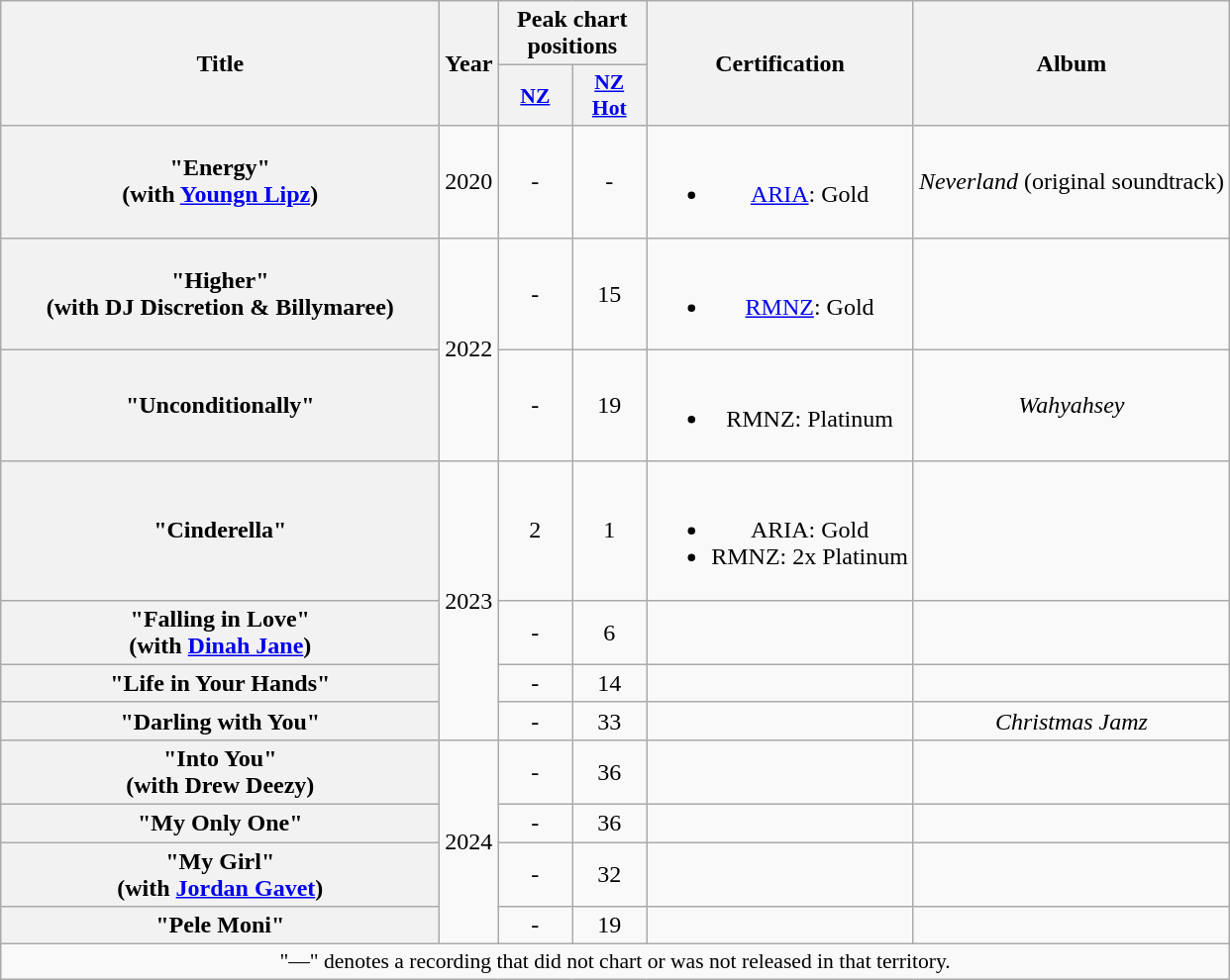<table class="wikitable plainrowheaders" style="text-align:center;">
<tr>
<th scope="col" rowspan="2" style="width:18em;">Title</th>
<th scope="col" rowspan="2">Year</th>
<th scope="col" colspan="2">Peak chart positions</th>
<th scope="col" rowspan="2">Certification</th>
<th scope="col" rowspan="2">Album</th>
</tr>
<tr>
<th scope="col" style="width:3em;font-size:90%;"><a href='#'>NZ</a><br></th>
<th scope="col" style="width:3em;font-size:90%;"><a href='#'>NZ<br>Hot</a><br></th>
</tr>
<tr>
<th scope="row">"Energy" <br>(with <a href='#'>Youngn Lipz</a>)</th>
<td>2020</td>
<td>-</td>
<td>-</td>
<td><br><ul><li><a href='#'>ARIA</a>: Gold</li></ul></td>
<td><em>Neverland</em> (original soundtrack)</td>
</tr>
<tr>
<th scope="row">"Higher" <br>(with DJ Discretion & Billymaree)</th>
<td rowspan="2">2022</td>
<td>-</td>
<td>15</td>
<td><br><ul><li><a href='#'>RMNZ</a>: Gold</li></ul></td>
<td></td>
</tr>
<tr>
<th scope="row">"Unconditionally"</th>
<td>-</td>
<td>19</td>
<td><br><ul><li>RMNZ: Platinum</li></ul></td>
<td><em>Wahyahsey</em></td>
</tr>
<tr>
<th scope="row">"Cinderella"</th>
<td rowspan="4">2023</td>
<td>2</td>
<td>1</td>
<td><br><ul><li>ARIA: Gold</li><li>RMNZ: 2x Platinum</li></ul></td>
<td></td>
</tr>
<tr>
<th scope="row">"Falling in Love" <br>(with <a href='#'>Dinah Jane</a>)</th>
<td>-</td>
<td>6</td>
<td></td>
<td></td>
</tr>
<tr>
<th scope="row">"Life in Your Hands"</th>
<td>-</td>
<td>14</td>
<td></td>
<td></td>
</tr>
<tr>
<th scope="row">"Darling with You"</th>
<td>-</td>
<td>33</td>
<td></td>
<td><em>Christmas Jamz</em></td>
</tr>
<tr>
<th scope="row">"Into You" <br>(with Drew Deezy)</th>
<td rowspan="4">2024</td>
<td>-</td>
<td>36</td>
<td></td>
<td></td>
</tr>
<tr>
<th scope="row">"My Only One"</th>
<td>-</td>
<td>36</td>
<td></td>
<td></td>
</tr>
<tr>
<th scope="row">"My Girl" <br>(with <a href='#'>Jordan Gavet</a>)</th>
<td>-</td>
<td>32</td>
<td></td>
<td></td>
</tr>
<tr>
<th scope="row">"Pele Moni"</th>
<td>-</td>
<td>19</td>
<td></td>
<td></td>
</tr>
<tr>
<td colspan="7" style="font-size:90%">"—" denotes a recording that did not chart or was not released in that territory.</td>
</tr>
</table>
